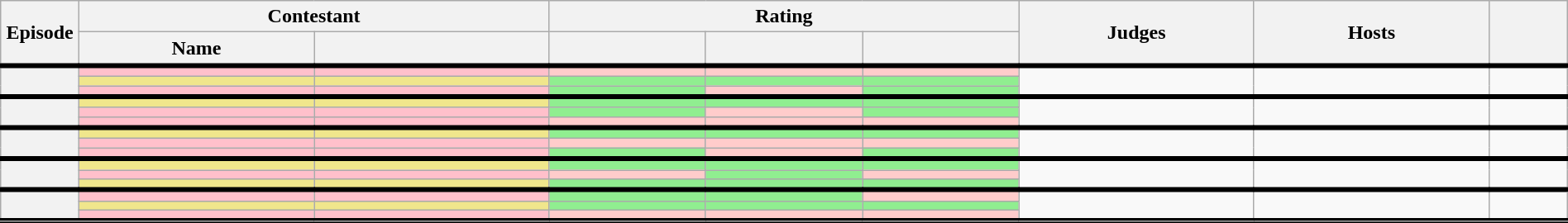<table class="wikitable" style="text-align:center;" width="100%">
<tr>
<th rowspan="2" width="5%">Episode</th>
<th colspan="2" width="30%">Contestant</th>
<th colspan="3" width="30%">Rating</th>
<th rowspan="2" width="15%">Judges</th>
<th rowspan="2" width="15%">Hosts</th>
<th rowspan="2" width="5%"></th>
</tr>
<tr>
<th width="15%">Name</th>
<th width="15%"></th>
<th width="10%"></th>
<th width="10%"></th>
<th width="10%"></th>
</tr>
<tr style="border-top: solid 4px;">
<th rowspan="3"></th>
<td style="background:pink;"></td>
<td style="background:pink;"></td>
<td style="background:#FFCCCB;"></td>
<td style="background:#FFCCCB;"></td>
<td style="background:#FFCCCB;"></td>
<td rowspan="3"></td>
<td rowspan="3"></td>
<td rowspan="3"></td>
</tr>
<tr>
<td style="background:khaki;"></td>
<td style="background:khaki;"></td>
<td style="background:#90ee90;"></td>
<td style="background:#90ee90;"></td>
<td style="background:#90ee90;"></td>
</tr>
<tr>
<td style="background:pink;"></td>
<td style="background:pink;"></td>
<td style="background:#90ee90;"></td>
<td style="background:#FFCCCB;"></td>
<td style="background:#90ee90;"></td>
</tr>
<tr style="border-top: solid 4px;">
<th rowspan="3"></th>
<td style="background:khaki;"></td>
<td style="background:khaki;"></td>
<td style="background:#90ee90;"></td>
<td style="background:#90ee90;"></td>
<td style="background:#90ee90;"></td>
<td rowspan="3"></td>
<td rowspan="3"></td>
<td rowspan="3"></td>
</tr>
<tr>
<td style="background:pink;"></td>
<td style="background:pink;"></td>
<td style="background:#90ee90;"></td>
<td style="background:#FFCCCB;"></td>
<td style="background:#90ee90;"></td>
</tr>
<tr>
<td style="background:pink;"></td>
<td style="background:pink;"></td>
<td style="background:#FFCCCB;"></td>
<td style="background:#FFCCCB;"></td>
<td style="background:#FFCCCB;"></td>
</tr>
<tr style="border-top: solid 4px;">
<th rowspan="3"></th>
<td style="background:khaki;"></td>
<td style="background:khaki;"></td>
<td style="background:#90ee90;"></td>
<td style="background:#90ee90;"></td>
<td style="background:#90ee90;"></td>
<td rowspan="3"></td>
<td rowspan="3"></td>
<td rowspan="3"></td>
</tr>
<tr>
<td style="background:pink;"></td>
<td style="background:pink;"></td>
<td style="background:#FFCCCB;"></td>
<td style="background:#FFCCCB;"></td>
<td style="background:#FFCCCB;"></td>
</tr>
<tr>
<td style="background:pink;"></td>
<td style="background:pink;"></td>
<td style="background:#90ee90;"></td>
<td style="background:#FFCCCB;"></td>
<td style="background:#90ee90;"></td>
</tr>
<tr style="border-top: solid 4px;">
<th rowspan="3"></th>
<td style="background:khaki;"></td>
<td style="background:khaki;"></td>
<td style="background:#90ee90;"></td>
<td style="background:#90ee90;"></td>
<td style="background:#90ee90;"></td>
<td rowspan="3"></td>
<td rowspan="3"></td>
<td rowspan="3"></td>
</tr>
<tr>
<td style="background:pink;"></td>
<td style="background:pink;"></td>
<td style="background:#FFCCCB;"></td>
<td style="background:#90ee90;"></td>
<td style="background:#FFCCCB;"></td>
</tr>
<tr>
<td style="background:khaki;"></td>
<td style="background:khaki;"></td>
<td style="background:#90ee90;"></td>
<td style="background:#90ee90;"></td>
<td style="background:#90ee90;"></td>
</tr>
<tr style="border-top: solid 4px;">
<th rowspan="3"></th>
<td style="background:pink;"></td>
<td style="background:pink;"></td>
<td style="background:#90ee90;"></td>
<td style="background:#90ee90;"></td>
<td style="background:#FFCCCB;"></td>
<td rowspan="3"></td>
<td rowspan="3"></td>
<td rowspan="3"></td>
</tr>
<tr>
<td style="background:khaki;"></td>
<td style="background:khaki;"></td>
<td style="background:#90ee90;"></td>
<td style="background:#90ee90;"></td>
<td style="background:#90ee90;"></td>
</tr>
<tr>
<td style="background:pink;"></td>
<td style="background:pink;"></td>
<td style="background:#FFCCCB;"></td>
<td style="background:#FFCCCB;"></td>
<td style="background:#FFCCCB;"></td>
</tr>
<tr style="border-top: solid 4px;">
</tr>
</table>
